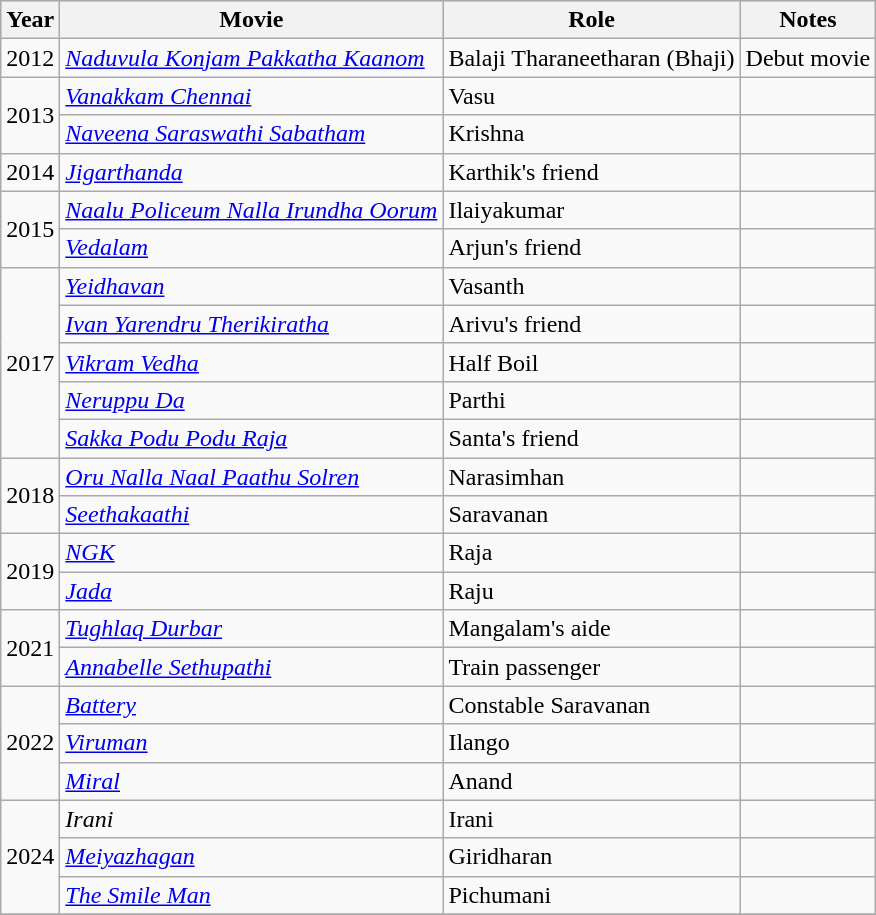<table class="wikitable">
<tr style="background:#ccc; text-align:center;">
<th>Year</th>
<th>Movie</th>
<th>Role</th>
<th>Notes</th>
</tr>
<tr>
<td>2012</td>
<td><em><a href='#'>Naduvula Konjam Pakkatha Kaanom</a></em></td>
<td>Balaji Tharaneetharan (Bhaji)</td>
<td>Debut movie</td>
</tr>
<tr>
<td rowspan="2">2013</td>
<td><em><a href='#'>Vanakkam Chennai</a></em></td>
<td>Vasu</td>
<td></td>
</tr>
<tr>
<td><em><a href='#'>Naveena Saraswathi Sabatham</a></em></td>
<td>Krishna</td>
<td></td>
</tr>
<tr>
<td>2014</td>
<td><em><a href='#'>Jigarthanda</a></em></td>
<td>Karthik's friend</td>
<td></td>
</tr>
<tr>
<td rowspan="2">2015</td>
<td><em><a href='#'>Naalu Policeum Nalla Irundha Oorum</a></em></td>
<td>Ilaiyakumar</td>
<td></td>
</tr>
<tr>
<td><em><a href='#'>Vedalam</a></em></td>
<td>Arjun's friend</td>
<td></td>
</tr>
<tr>
<td rowspan="5">2017</td>
<td><em><a href='#'>Yeidhavan</a></em></td>
<td>Vasanth</td>
<td></td>
</tr>
<tr>
<td><em><a href='#'>Ivan Yarendru Therikiratha</a></em></td>
<td>Arivu's friend</td>
<td></td>
</tr>
<tr>
<td><em><a href='#'>Vikram Vedha</a></em></td>
<td>Half Boil</td>
<td></td>
</tr>
<tr>
<td><em><a href='#'>Neruppu Da</a></em></td>
<td>Parthi</td>
<td></td>
</tr>
<tr>
<td><em><a href='#'>Sakka Podu Podu Raja</a></em></td>
<td>Santa's friend</td>
<td></td>
</tr>
<tr>
<td rowspan="2">2018</td>
<td><em><a href='#'>Oru Nalla Naal Paathu Solren</a></em></td>
<td>Narasimhan</td>
<td></td>
</tr>
<tr>
<td><em><a href='#'>Seethakaathi</a></em></td>
<td>Saravanan</td>
<td></td>
</tr>
<tr>
<td rowspan="2">2019</td>
<td><em><a href='#'>NGK</a></em></td>
<td>Raja</td>
<td></td>
</tr>
<tr>
<td><em><a href='#'>Jada</a></em></td>
<td>Raju</td>
<td></td>
</tr>
<tr>
<td rowspan="2">2021</td>
<td><em><a href='#'>Tughlaq Durbar</a></em></td>
<td>Mangalam's aide</td>
<td></td>
</tr>
<tr>
<td><em><a href='#'>Annabelle Sethupathi</a></em></td>
<td>Train passenger</td>
<td></td>
</tr>
<tr>
<td rowspan="3">2022</td>
<td><em><a href='#'>Battery</a></em></td>
<td>Constable Saravanan</td>
<td></td>
</tr>
<tr>
<td><em><a href='#'>Viruman</a></em></td>
<td>Ilango</td>
<td></td>
</tr>
<tr>
<td><em><a href='#'>Miral</a></em></td>
<td>Anand</td>
<td></td>
</tr>
<tr>
<td rowspan="3">2024</td>
<td><em>Irani</em></td>
<td>Irani</td>
<td></td>
</tr>
<tr>
<td><em><a href='#'>Meiyazhagan</a></em></td>
<td>Giridharan</td>
<td></td>
</tr>
<tr>
<td><em><a href='#'>The Smile Man</a></em></td>
<td>Pichumani</td>
<td></td>
</tr>
<tr>
</tr>
</table>
